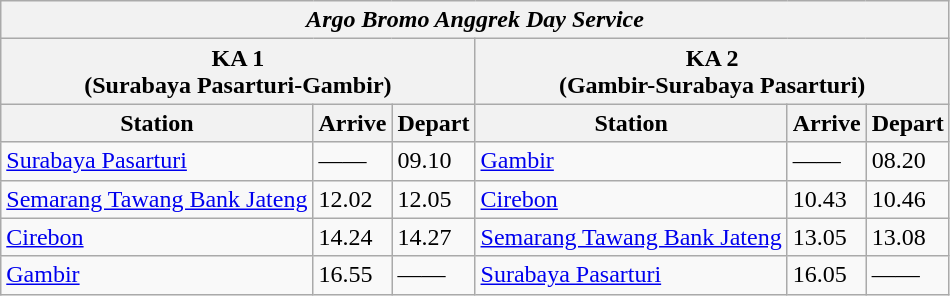<table class="wikitable">
<tr>
<th colspan=6><em> Argo Bromo Anggrek Day Service </em></th>
</tr>
<tr>
<th colspan=3><strong>KA 1<br>(Surabaya Pasarturi-Gambir)</strong></th>
<th colspan=3><strong>KA 2<br>(Gambir-Surabaya Pasarturi)</strong></th>
</tr>
<tr>
<th>Station</th>
<th>Arrive</th>
<th>Depart</th>
<th>Station</th>
<th>Arrive</th>
<th>Depart</th>
</tr>
<tr>
<td><a href='#'>Surabaya Pasarturi</a></td>
<td>——</td>
<td>09.10</td>
<td><a href='#'>Gambir</a></td>
<td>——</td>
<td>08.20</td>
</tr>
<tr>
<td><a href='#'>Semarang Tawang Bank Jateng</a></td>
<td>12.02</td>
<td>12.05</td>
<td><a href='#'>Cirebon</a></td>
<td>10.43</td>
<td>10.46</td>
</tr>
<tr>
<td><a href='#'>Cirebon</a></td>
<td>14.24</td>
<td>14.27</td>
<td><a href='#'>Semarang Tawang Bank Jateng</a></td>
<td>13.05</td>
<td>13.08</td>
</tr>
<tr>
<td><a href='#'>Gambir</a></td>
<td>16.55</td>
<td>——</td>
<td><a href='#'>Surabaya Pasarturi</a></td>
<td>16.05</td>
<td>——</td>
</tr>
</table>
